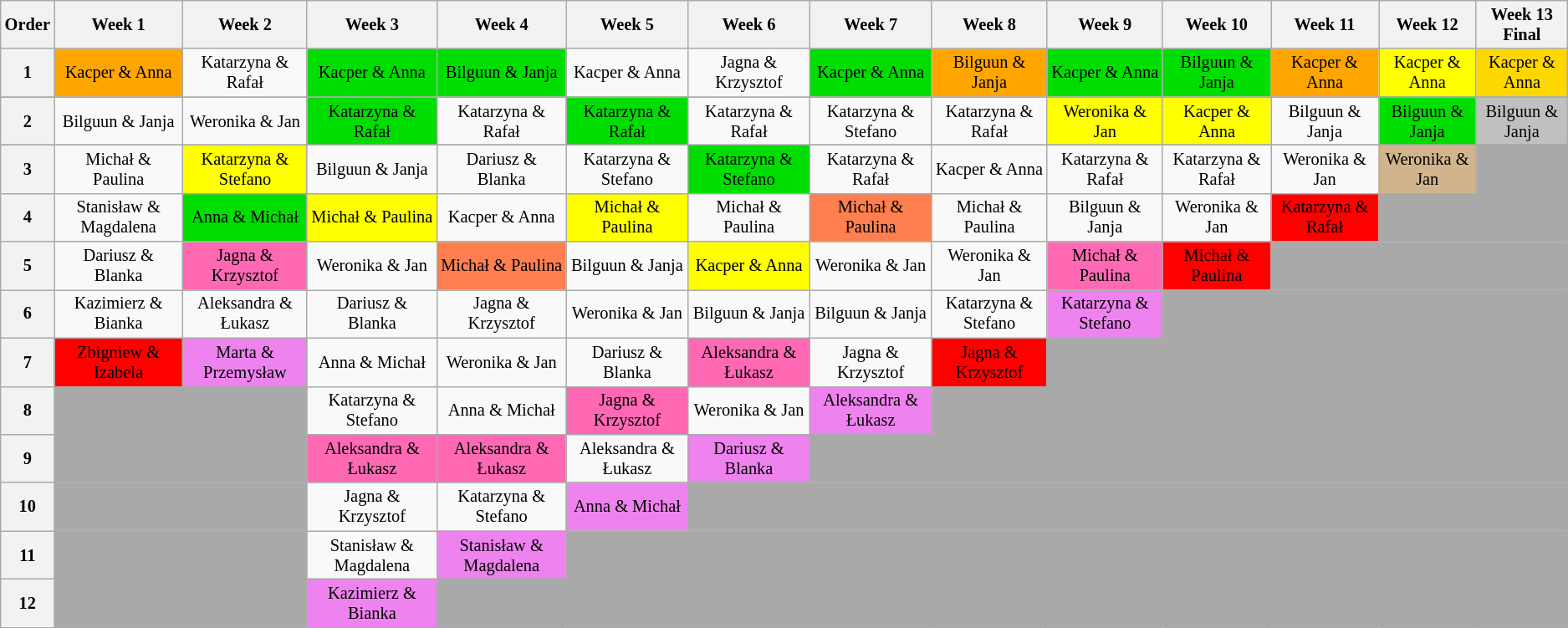<table class="wikitable" style="font-size:85%; text-align:center">
<tr>
<th>Order</th>
<th>Week 1</th>
<th>Week 2</th>
<th>Week 3</th>
<th>Week 4</th>
<th>Week 5</th>
<th>Week 6</th>
<th>Week 7</th>
<th>Week 8</th>
<th>Week 9</th>
<th>Week 10</th>
<th>Week 11</th>
<th>Week 12</th>
<th>Week 13<br>Final</th>
</tr>
<tr>
<th>1</th>
<td style="background:orange;">Kacper & Anna</td>
<td>Katarzyna & Rafał</td>
<td style="background:#00DD00;">Kacper & Anna</td>
<td style="background:#00DD00;">Bilguun & Janja</td>
<td>Kacper & Anna</td>
<td>Jagna & Krzysztof</td>
<td style="background:#00DD00;">Kacper & Anna</td>
<td style="background:orange;">Bilguun & Janja</td>
<td style="background:#00DD00;">Kacper & Anna</td>
<td style="background:#00DD00;">Bilguun & Janja</td>
<td style="background:orange;">Kacper & Anna</td>
<td style="background:yellow;">Kacper & Anna</td>
<td style="background:gold;">Kacper & Anna</td>
</tr>
<tr>
</tr>
<tr>
<th>2</th>
<td>Bilguun & Janja</td>
<td>Weronika & Jan</td>
<td style="background:#00DD00;">Katarzyna & Rafał</td>
<td>Katarzyna & Rafał</td>
<td style="background:#00DD00;">Katarzyna & Rafał</td>
<td>Katarzyna & Rafał</td>
<td>Katarzyna & Stefano</td>
<td>Katarzyna & Rafał</td>
<td style="background:yellow;">Weronika & Jan</td>
<td style="background:yellow;">Kacper & Anna</td>
<td>Bilguun & Janja</td>
<td style="background:#00DD00;">Bilguun & Janja</td>
<td style="background:silver;">Bilguun & Janja</td>
</tr>
<tr>
</tr>
<tr>
<th>3</th>
<td>Michał & Paulina</td>
<td style="background:yellow;">Katarzyna & Stefano</td>
<td>Bilguun & Janja</td>
<td>Dariusz & Blanka</td>
<td>Katarzyna & Stefano</td>
<td style="background:#00DD00;">Katarzyna & Stefano</td>
<td>Katarzyna & Rafał</td>
<td>Kacper & Anna</td>
<td>Katarzyna & Rafał</td>
<td>Katarzyna & Rafał</td>
<td>Weronika & Jan</td>
<td style="background:tan;">Weronika & Jan</td>
<td style="background:darkgray" colspan="1"></td>
</tr>
<tr>
<th>4</th>
<td>Stanisław & Magdalena</td>
<td style="background:#00DD00;">Anna & Michał</td>
<td style="background:yellow;">Michał & Paulina</td>
<td>Kacper & Anna</td>
<td style="background:yellow;">Michał & Paulina</td>
<td>Michał & Paulina</td>
<td style="background:coral;">Michał & Paulina</td>
<td>Michał & Paulina</td>
<td>Bilguun & Janja</td>
<td>Weronika & Jan</td>
<td style="background:red;">Katarzyna & Rafał</td>
<td style="background:darkgray" colspan="2"></td>
</tr>
<tr>
<th>5</th>
<td>Dariusz & Blanka</td>
<td style="background:hotpink;">Jagna & Krzysztof</td>
<td>Weronika & Jan</td>
<td style="background:coral;">Michał & Paulina</td>
<td>Bilguun & Janja</td>
<td style="background:yellow;">Kacper & Anna</td>
<td>Weronika & Jan</td>
<td>Weronika & Jan</td>
<td style="background:hotpink;">Michał & Paulina</td>
<td style="background:red;">Michał & Paulina</td>
<td style="background:darkgray" colspan="3"></td>
</tr>
<tr>
<th>6</th>
<td>Kazimierz & Bianka</td>
<td>Aleksandra & Łukasz</td>
<td>Dariusz & Blanka</td>
<td>Jagna & Krzysztof</td>
<td>Weronika & Jan</td>
<td>Bilguun & Janja</td>
<td>Bilguun & Janja</td>
<td>Katarzyna & Stefano</td>
<td style="background:violet;">Katarzyna & Stefano</td>
<td style="background:darkgray" colspan="4"></td>
</tr>
<tr>
<th>7</th>
<td style="background:red;">Zbigniew & Izabela</td>
<td style="background:violet;">Marta & Przemysław</td>
<td>Anna & Michał</td>
<td>Weronika & Jan</td>
<td>Dariusz & Blanka</td>
<td style="background:hotpink;">Aleksandra & Łukasz</td>
<td>Jagna & Krzysztof</td>
<td style="background:red;">Jagna & Krzysztof</td>
<td style="background:darkgray" colspan="5"></td>
</tr>
<tr>
<th>8</th>
<td style="background:darkgray" colspan="2"></td>
<td>Katarzyna & Stefano</td>
<td>Anna & Michał</td>
<td style="background:hotpink;">Jagna & Krzysztof</td>
<td>Weronika & Jan</td>
<td style="background:violet;">Aleksandra & Łukasz</td>
<td style="background:darkgray" colspan="6"></td>
</tr>
<tr>
<th>9</th>
<td style="background:darkgray" colspan="2"></td>
<td style="background:hotpink;">Aleksandra & Łukasz</td>
<td style="background:hotpink;">Aleksandra & Łukasz</td>
<td>Aleksandra & Łukasz</td>
<td style="background:violet;">Dariusz & Blanka</td>
<td style="background:darkgray" colspan="7"></td>
</tr>
<tr>
<th>10</th>
<td style="background:darkgray" colspan="2"></td>
<td>Jagna & Krzysztof</td>
<td>Katarzyna & Stefano</td>
<td style="background:violet;">Anna & Michał</td>
<td style="background:darkgray" colspan="8"></td>
</tr>
<tr>
<th>11</th>
<td style="background:darkgray" colspan="2"></td>
<td>Stanisław & Magdalena</td>
<td style="background:violet;">Stanisław & Magdalena</td>
<td style="background:darkgray" colspan="9"></td>
</tr>
<tr>
<th>12</th>
<td style="background:darkgray" colspan="2"></td>
<td style="background:violet;">Kazimierz & Bianka</td>
<td style="background:darkgray" colspan="10"></td>
</tr>
</table>
